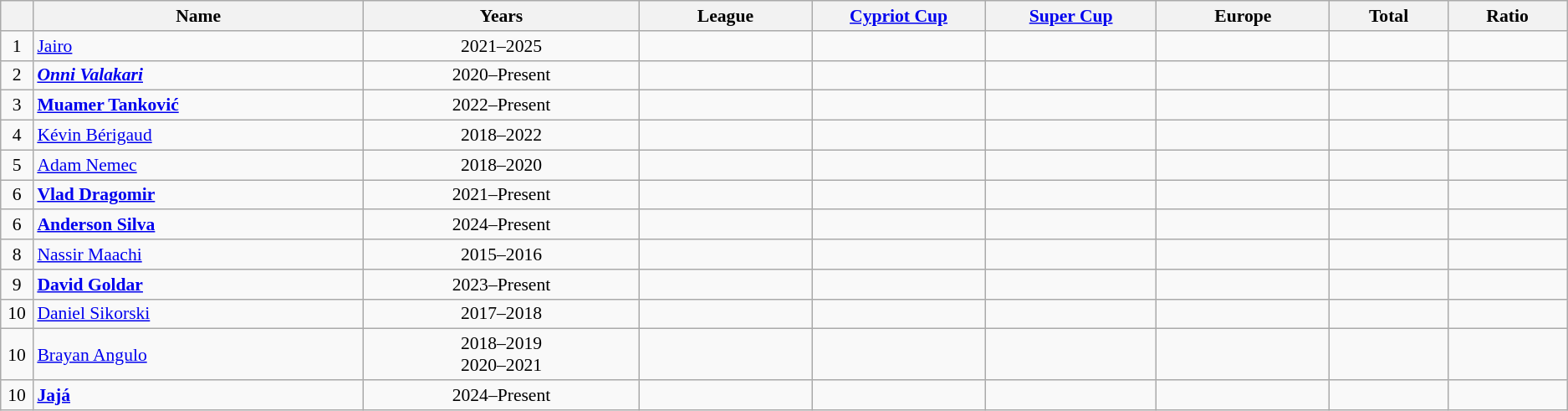<table class="wikitable sortable"  style="text-align:center; font-size:90%; ">
<tr>
<th width=20px></th>
<th width=300px>Name</th>
<th width=250px>Years</th>
<th width=150px>League</th>
<th width=150px><a href='#'>Cypriot Cup</a></th>
<th width=150px><a href='#'>Super Cup</a></th>
<th width=150px>Europe</th>
<th width=100px>Total</th>
<th width=100px>Ratio</th>
</tr>
<tr>
<td>1</td>
<td align="left"> <a href='#'>Jairo</a></td>
<td>2021–2025</td>
<td></td>
<td></td>
<td></td>
<td></td>
<td></td>
<td></td>
</tr>
<tr>
<td>2</td>
<td align="left"> <strong><em><a href='#'>Onni Valakari</a></em></strong></td>
<td>2020–Present</td>
<td></td>
<td></td>
<td></td>
<td></td>
<td></td>
<td></td>
</tr>
<tr>
<td>3</td>
<td align="left"> <strong><a href='#'>Muamer Tanković</a></strong></td>
<td>2022–Present</td>
<td></td>
<td></td>
<td></td>
<td></td>
<td></td>
<td></td>
</tr>
<tr>
<td>4</td>
<td align="left"> <a href='#'>Kévin Bérigaud</a></td>
<td>2018–2022</td>
<td></td>
<td></td>
<td></td>
<td></td>
<td></td>
<td></td>
</tr>
<tr>
<td>5</td>
<td align="left"> <a href='#'>Adam Nemec</a></td>
<td>2018–2020</td>
<td></td>
<td></td>
<td></td>
<td></td>
<td></td>
<td></td>
</tr>
<tr>
<td>6</td>
<td align="left"> <strong><a href='#'>Vlad Dragomir</a></strong></td>
<td>2021–Present</td>
<td></td>
<td></td>
<td></td>
<td></td>
<td></td>
<td></td>
</tr>
<tr>
<td>6</td>
<td align="left"> <strong><a href='#'>Anderson Silva</a></strong></td>
<td>2024–Present</td>
<td></td>
<td></td>
<td></td>
<td></td>
<td></td>
<td></td>
</tr>
<tr>
<td>8</td>
<td align="left"> <a href='#'>Nassir Maachi</a></td>
<td>2015–2016</td>
<td></td>
<td></td>
<td></td>
<td></td>
<td></td>
<td></td>
</tr>
<tr>
<td>9</td>
<td align="left"> <strong><a href='#'>David Goldar</a></strong></td>
<td>2023–Present</td>
<td></td>
<td></td>
<td></td>
<td></td>
<td></td>
<td></td>
</tr>
<tr>
<td>10</td>
<td align="left"> <a href='#'>Daniel Sikorski</a></td>
<td>2017–2018</td>
<td></td>
<td></td>
<td></td>
<td></td>
<td></td>
<td></td>
</tr>
<tr>
<td>10</td>
<td align="left"> <a href='#'>Brayan Angulo</a></td>
<td>2018–2019 <br> 2020–2021</td>
<td></td>
<td></td>
<td></td>
<td></td>
<td></td>
<td></td>
</tr>
<tr>
<td>10</td>
<td align="left"> <strong><a href='#'>Jajá</a></strong></td>
<td>2024–Present</td>
<td></td>
<td></td>
<td></td>
<td></td>
<td></td>
<td></td>
</tr>
</table>
